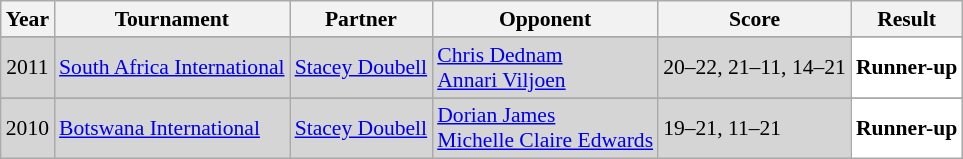<table class="sortable wikitable" style="font-size: 90%;">
<tr>
<th>Year</th>
<th>Tournament</th>
<th>Partner</th>
<th>Opponent</th>
<th>Score</th>
<th>Result</th>
</tr>
<tr>
</tr>
<tr style="background:#D5D5D5">
<td align="center">2011</td>
<td align="left"><a href='#'>South Africa International</a></td>
<td align="left"> <a href='#'>Stacey Doubell</a></td>
<td align="left"> <a href='#'>Chris Dednam</a><br> <a href='#'>Annari Viljoen</a></td>
<td align="left">20–22, 21–11, 14–21</td>
<td style="text-align:left; background:white"> <strong>Runner-up</strong></td>
</tr>
<tr>
</tr>
<tr style="background:#D5D5D5">
<td align="center">2010</td>
<td align="left"><a href='#'>Botswana International</a></td>
<td align="left"> <a href='#'>Stacey Doubell</a></td>
<td align="left"> <a href='#'>Dorian James</a><br> <a href='#'>Michelle Claire Edwards</a></td>
<td align="left">19–21, 11–21</td>
<td style="text-align:left; background:white"> <strong>Runner-up</strong></td>
</tr>
</table>
